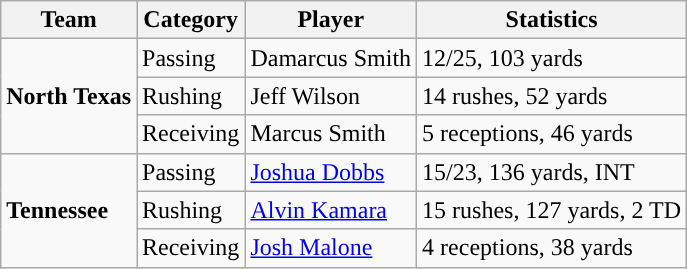<table class="wikitable" style="float: left;">
<tr>
<th>Team</th>
<th>Category</th>
<th>Player</th>
<th>Statistics</th>
</tr>
<tr>
<td rowspan=3><strong>North Texas</strong></td>
<td>Passing</td>
<td>Damarcus Smith</td>
<td>12/25, 103 yards</td>
</tr>
<tr>
<td>Rushing</td>
<td>Jeff Wilson</td>
<td>14 rushes, 52 yards</td>
</tr>
<tr>
<td>Receiving</td>
<td>Marcus Smith</td>
<td>5 receptions, 46 yards</td>
</tr>
<tr>
<td rowspan=3><strong>Tennessee</strong></td>
<td>Passing</td>
<td><a href='#'>Joshua Dobbs</a></td>
<td>15/23, 136 yards, INT</td>
</tr>
<tr>
<td>Rushing</td>
<td><a href='#'>Alvin Kamara</a></td>
<td>15 rushes, 127 yards, 2 TD</td>
</tr>
<tr>
<td>Receiving</td>
<td><a href='#'>Josh Malone</a></td>
<td>4 receptions, 38 yards</td>
</tr>
</table>
